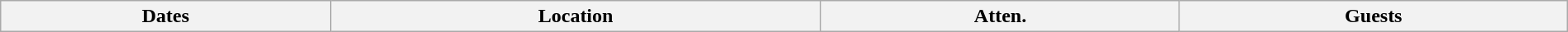<table class="wikitable" width="100%">
<tr>
<th>Dates</th>
<th>Location</th>
<th>Atten.</th>
<th>Guests<br>







































</th>
</tr>
</table>
